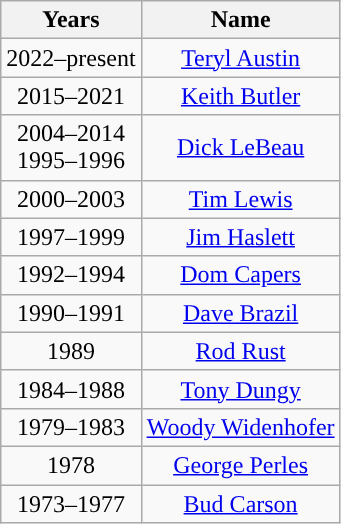<table class="wikitable" style="text-align:center">
<tr>
<th>Years</th>
<th>Name</th>
</tr>
<tr>
<td>2022–present</td>
<td><a href='#'>Teryl Austin</a></td>
</tr>
<tr>
<td>2015–2021</td>
<td><a href='#'>Keith Butler</a></td>
</tr>
<tr>
<td>2004–2014<br>1995–1996</td>
<td><a href='#'>Dick LeBeau</a></td>
</tr>
<tr>
<td>2000–2003</td>
<td><a href='#'>Tim Lewis</a></td>
</tr>
<tr>
<td>1997–1999</td>
<td><a href='#'>Jim Haslett</a></td>
</tr>
<tr>
<td>1992–1994</td>
<td><a href='#'>Dom Capers</a></td>
</tr>
<tr>
<td>1990–1991</td>
<td><a href='#'>Dave Brazil</a></td>
</tr>
<tr>
<td>1989</td>
<td><a href='#'>Rod Rust</a></td>
</tr>
<tr>
<td>1984–1988</td>
<td><a href='#'>Tony Dungy</a></td>
</tr>
<tr>
<td>1979–1983</td>
<td><a href='#'>Woody Widenhofer</a></td>
</tr>
<tr>
<td>1978</td>
<td><a href='#'>George Perles</a></td>
</tr>
<tr>
<td>1973–1977</td>
<td><a href='#'>Bud Carson</a></td>
</tr>
</table>
